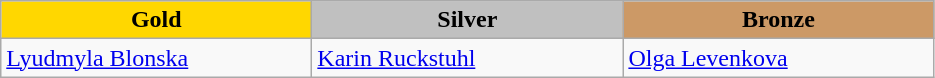<table class="wikitable" style="text-align:left">
<tr align="center">
<td width=200 bgcolor=gold><strong>Gold</strong></td>
<td width=200 bgcolor=silver><strong>Silver</strong></td>
<td width=200 bgcolor=CC9966><strong>Bronze</strong></td>
</tr>
<tr>
<td><a href='#'>Lyudmyla Blonska</a><br><em></em></td>
<td><a href='#'>Karin Ruckstuhl</a><br><em></em></td>
<td><a href='#'>Olga Levenkova</a><br><em></em></td>
</tr>
</table>
